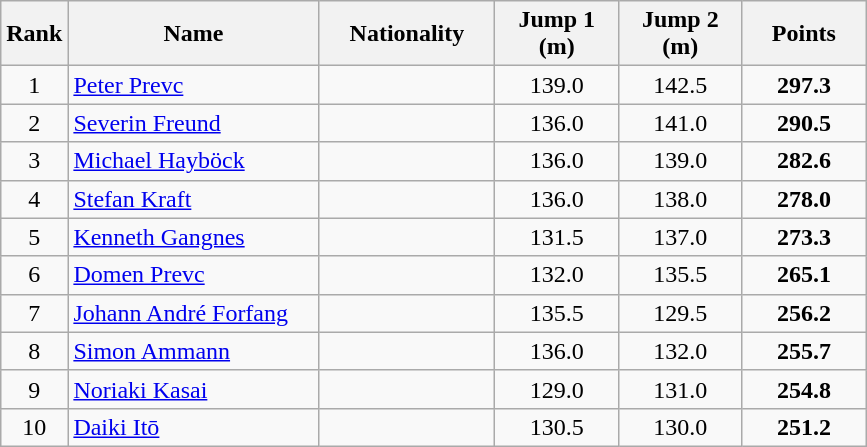<table class="wikitable sortable" style="text-align: center;">
<tr>
<th>Rank</th>
<th width=160>Name</th>
<th width=110>Nationality</th>
<th width=75>Jump 1 (m)</th>
<th width=75>Jump 2 (m)</th>
<th width=75>Points</th>
</tr>
<tr>
<td>1</td>
<td align=left><a href='#'>Peter Prevc</a></td>
<td align=left></td>
<td>139.0</td>
<td>142.5</td>
<td><strong>297.3</strong></td>
</tr>
<tr>
<td>2</td>
<td align=left><a href='#'>Severin Freund</a></td>
<td align=left></td>
<td>136.0</td>
<td>141.0</td>
<td><strong>290.5</strong></td>
</tr>
<tr>
<td>3</td>
<td align=left><a href='#'>Michael Hayböck</a></td>
<td align=left></td>
<td>136.0</td>
<td>139.0</td>
<td><strong>282.6</strong></td>
</tr>
<tr>
<td>4</td>
<td align=left><a href='#'>Stefan Kraft</a></td>
<td align=left></td>
<td>136.0</td>
<td>138.0</td>
<td><strong>278.0</strong></td>
</tr>
<tr>
<td>5</td>
<td align=left><a href='#'>Kenneth Gangnes</a></td>
<td align=left></td>
<td>131.5</td>
<td>137.0</td>
<td><strong>273.3</strong></td>
</tr>
<tr>
<td>6</td>
<td align=left><a href='#'>Domen Prevc</a></td>
<td align=left></td>
<td>132.0</td>
<td>135.5</td>
<td><strong>265.1</strong></td>
</tr>
<tr>
<td>7</td>
<td align=left><a href='#'>Johann André Forfang</a></td>
<td align=left></td>
<td>135.5</td>
<td>129.5</td>
<td><strong>256.2</strong></td>
</tr>
<tr>
<td>8</td>
<td align=left><a href='#'>Simon Ammann</a></td>
<td align=left></td>
<td>136.0</td>
<td>132.0</td>
<td><strong>255.7</strong></td>
</tr>
<tr>
<td>9</td>
<td align=left><a href='#'>Noriaki Kasai</a></td>
<td align=left></td>
<td>129.0</td>
<td>131.0</td>
<td><strong>254.8</strong></td>
</tr>
<tr>
<td>10</td>
<td align=left><a href='#'>Daiki Itō</a></td>
<td align=left></td>
<td>130.5</td>
<td>130.0</td>
<td><strong>251.2</strong></td>
</tr>
</table>
